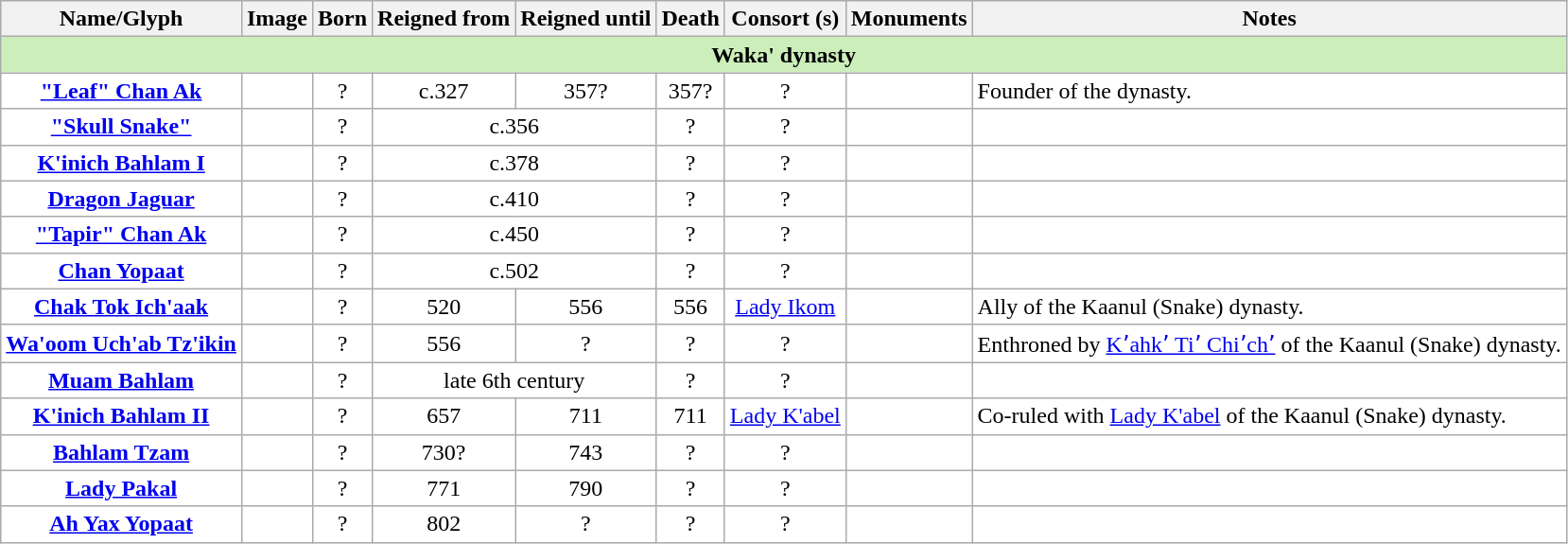<table class="wikitable">
<tr>
<th>Name/Glyph</th>
<th>Image</th>
<th>Born</th>
<th>Reigned from</th>
<th>Reigned until</th>
<th>Death</th>
<th>Consort (s)</th>
<th>Monuments</th>
<th>Notes</th>
</tr>
<tr bgcolor=#ceb>
<td align="center" colspan="9"><strong>Waka' dynasty</strong></td>
</tr>
<tr bgcolor=#fff>
<td align="center"><strong><a href='#'>"Leaf" Chan Ak</a></strong></td>
<td align="center"></td>
<td align="center">?</td>
<td align="center">c.327</td>
<td align="center">357?</td>
<td align="center">357?</td>
<td align="center">?</td>
<td align="center"></td>
<td>Founder of the dynasty.</td>
</tr>
<tr bgcolor=#fff>
<td align="center"><strong><a href='#'>"Skull Snake"</a></strong></td>
<td align="center"></td>
<td align="center">?</td>
<td align="center" colspan="2">c.356</td>
<td align="center">?</td>
<td align="center">?</td>
<td align="center"></td>
<td></td>
</tr>
<tr bgcolor=#fff>
<td align="center"><strong><a href='#'>K'inich Bahlam I</a></strong></td>
<td align="center"></td>
<td align="center">?</td>
<td align="center" colspan="2">c.378</td>
<td align="center">?</td>
<td align="center">?</td>
<td align="center"></td>
<td></td>
</tr>
<tr bgcolor=#fff>
<td align="center"><strong><a href='#'>Dragon Jaguar</a></strong></td>
<td align="center"></td>
<td align="center">?</td>
<td align="center" colspan="2">c.410</td>
<td align="center">?</td>
<td align="center">?</td>
<td align="center"></td>
<td></td>
</tr>
<tr bgcolor=#fff>
<td align="center"><strong><a href='#'>"Tapir" Chan Ak</a></strong></td>
<td align="center"></td>
<td align="center">?</td>
<td align="center" colspan="2">c.450</td>
<td align="center">?</td>
<td align="center">?</td>
<td align="center"></td>
<td></td>
</tr>
<tr bgcolor=#fff>
<td align="center"><strong><a href='#'>Chan Yopaat</a></strong></td>
<td align="center"></td>
<td align="center">?</td>
<td align="center" colspan="2">c.502</td>
<td align="center">?</td>
<td align="center">?</td>
<td align="center"></td>
<td></td>
</tr>
<tr bgcolor=#fff>
<td align="center"><strong><a href='#'>Chak Tok Ich'aak</a></strong></td>
<td align="center"></td>
<td align="center">?</td>
<td align="center">520</td>
<td align="center">556</td>
<td align="center">556</td>
<td align="center"><a href='#'>Lady Ikom</a></td>
<td align="center"></td>
<td>Ally of the Kaanul (Snake) dynasty.</td>
</tr>
<tr bgcolor=#fff>
<td align="center"><strong><a href='#'>Wa'oom Uch'ab Tz'ikin</a></strong></td>
<td align="center"></td>
<td align="center">?</td>
<td align="center">556</td>
<td align="center">?</td>
<td align="center">?</td>
<td align="center">?</td>
<td align="center"></td>
<td>Enthroned by <a href='#'>Kʼahkʼ Tiʼ Chiʼchʼ</a> of the Kaanul (Snake) dynasty.</td>
</tr>
<tr bgcolor=#fff>
<td align="center"><strong><a href='#'>Muam Bahlam</a></strong></td>
<td align="center"></td>
<td align="center">?</td>
<td align="center" colspan="2">late 6th century</td>
<td align="center">?</td>
<td align="center">?</td>
<td align="center"></td>
<td></td>
</tr>
<tr bgcolor=#fff>
<td align="center"><strong><a href='#'>K'inich Bahlam II</a></strong></td>
<td align="center"></td>
<td align="center">?</td>
<td align="center">657</td>
<td align="center">711</td>
<td align="center">711</td>
<td align="center"><a href='#'>Lady K'abel</a></td>
<td align="center"></td>
<td>Co-ruled with <a href='#'>Lady K'abel</a> of the Kaanul (Snake) dynasty.</td>
</tr>
<tr bgcolor=#fff>
<td align="center"><strong><a href='#'>Bahlam Tzam</a></strong></td>
<td align="center"></td>
<td align="center">?</td>
<td align="center">730?</td>
<td align="center">743</td>
<td align="center">?</td>
<td align="center">?</td>
<td align="center"></td>
<td></td>
</tr>
<tr bgcolor=#fff>
<td align="center"><strong><a href='#'>Lady Pakal</a></strong></td>
<td align="center"></td>
<td align="center">?</td>
<td align="center">771</td>
<td align="center">790</td>
<td align="center">?</td>
<td align="center">?</td>
<td align="center"></td>
<td></td>
</tr>
<tr bgcolor=#fff>
<td align="center"><strong><a href='#'>Ah Yax Yopaat</a></strong></td>
<td align="center"></td>
<td align="center">?</td>
<td align="center">802</td>
<td align="center">?</td>
<td align="center">?</td>
<td align="center">?</td>
<td align="center"></td>
<td></td>
</tr>
</table>
